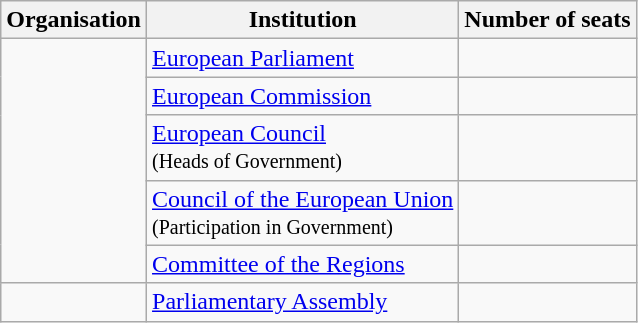<table class="wikitable">
<tr>
<th>Organisation</th>
<th>Institution</th>
<th>Number of seats</th>
</tr>
<tr>
<td rowspan=5></td>
<td><a href='#'>European Parliament</a></td>
<td></td>
</tr>
<tr>
<td><a href='#'>European Commission</a></td>
<td></td>
</tr>
<tr>
<td><a href='#'>European Council</a><br><small>(Heads of Government)</small></td>
<td></td>
</tr>
<tr>
<td><a href='#'>Council of the European Union</a><br><small>(Participation in Government)</small></td>
<td></td>
</tr>
<tr>
<td><a href='#'>Committee of the Regions</a></td>
<td></td>
</tr>
<tr>
<td></td>
<td><a href='#'>Parliamentary Assembly</a></td>
<td></td>
</tr>
</table>
